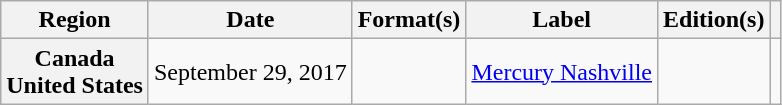<table class="wikitable plainrowheaders">
<tr>
<th scope="col">Region</th>
<th scope="col">Date</th>
<th scope="col">Format(s)</th>
<th scope="col">Label</th>
<th scope="col">Edition(s)</th>
<th scope="col"></th>
</tr>
<tr>
<th scope="row">Canada<br>United States</th>
<td>September 29, 2017</td>
<td></td>
<td><a href='#'>Mercury Nashville</a></td>
<td></td>
<td style="text-align:center;"></td>
</tr>
</table>
